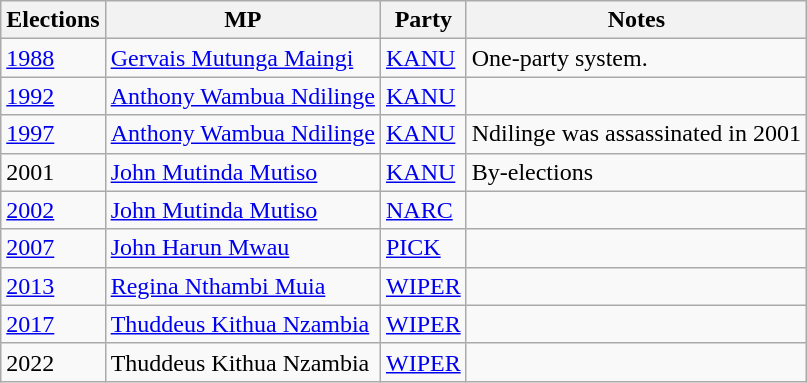<table class="wikitable">
<tr>
<th>Elections</th>
<th>MP </th>
<th>Party</th>
<th>Notes</th>
</tr>
<tr>
<td><a href='#'>1988</a></td>
<td><a href='#'>Gervais Mutunga Maingi</a></td>
<td><a href='#'>KANU</a></td>
<td>One-party system.</td>
</tr>
<tr>
<td><a href='#'>1992</a></td>
<td><a href='#'>Anthony Wambua Ndilinge</a></td>
<td><a href='#'>KANU</a></td>
<td></td>
</tr>
<tr>
<td><a href='#'>1997</a></td>
<td><a href='#'>Anthony Wambua Ndilinge</a></td>
<td><a href='#'>KANU</a></td>
<td>Ndilinge was assassinated in 2001 </td>
</tr>
<tr>
<td>2001</td>
<td><a href='#'>John Mutinda Mutiso</a></td>
<td><a href='#'>KANU</a></td>
<td>By-elections</td>
</tr>
<tr>
<td><a href='#'>2002</a></td>
<td><a href='#'>John Mutinda Mutiso</a></td>
<td><a href='#'>NARC</a></td>
<td></td>
</tr>
<tr>
<td><a href='#'>2007</a></td>
<td><a href='#'>John Harun Mwau</a></td>
<td><a href='#'>PICK</a></td>
<td></td>
</tr>
<tr>
<td><a href='#'>2013</a></td>
<td><a href='#'>Regina Nthambi Muia</a></td>
<td><a href='#'>WIPER</a></td>
<td></td>
</tr>
<tr>
<td><a href='#'>2017</a></td>
<td><a href='#'>Thuddeus Kithua Nzambia</a></td>
<td><a href='#'>WIPER</a></td>
<td></td>
</tr>
<tr>
<td>2022</td>
<td>Thuddeus Kithua Nzambia</td>
<td><a href='#'>WIPER</a></td>
<td></td>
</tr>
</table>
